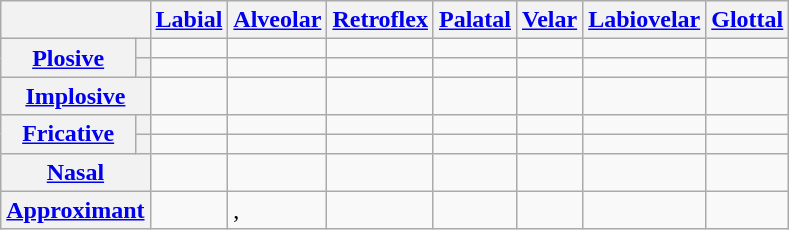<table class="wikitable">
<tr>
<th colspan=2></th>
<th><a href='#'>Labial</a></th>
<th><a href='#'>Alveolar</a></th>
<th><a href='#'>Retroflex</a></th>
<th><a href='#'>Palatal</a></th>
<th><a href='#'>Velar</a></th>
<th><a href='#'>Labiovelar</a></th>
<th><a href='#'>Glottal</a></th>
</tr>
<tr>
<th rowspan=2><a href='#'>Plosive</a></th>
<th></th>
<td> </td>
<td> </td>
<td></td>
<td></td>
<td> </td>
<td> </td>
<td></td>
</tr>
<tr>
<th></th>
<td></td>
<td></td>
<td></td>
<td></td>
<td></td>
<td></td>
<td></td>
</tr>
<tr>
<th colspan=2><a href='#'>Implosive</a></th>
<td></td>
<td></td>
<td></td>
<td></td>
<td></td>
<td></td>
<td></td>
</tr>
<tr>
<th rowspan=2><a href='#'>Fricative</a></th>
<th></th>
<td> </td>
<td> </td>
<td></td>
<td></td>
<td></td>
<td></td>
<td></td>
</tr>
<tr>
<th></th>
<td></td>
<td></td>
<td></td>
<td></td>
<td></td>
<td></td>
<td></td>
</tr>
<tr>
<th colspan=2><a href='#'>Nasal</a></th>
<td></td>
<td></td>
<td></td>
<td></td>
<td></td>
<td></td>
<td></td>
</tr>
<tr>
<th colspan=2><a href='#'>Approximant</a></th>
<td></td>
<td>, </td>
<td></td>
<td></td>
<td></td>
<td></td>
<td></td>
</tr>
</table>
